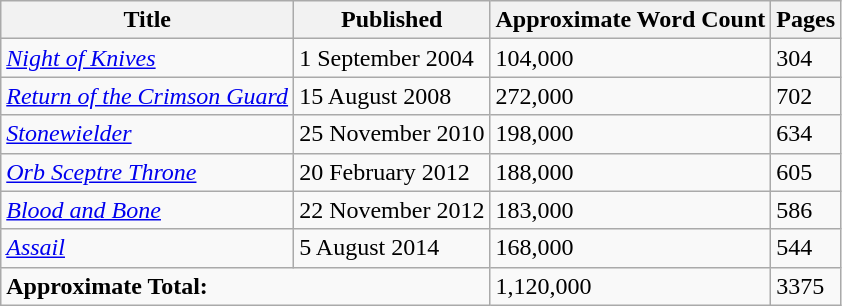<table class="wikitable sortable">
<tr>
<th>Title</th>
<th>Published</th>
<th>Approximate Word Count</th>
<th>Pages</th>
</tr>
<tr>
<td><em><a href='#'>Night of Knives</a></em></td>
<td>1 September 2004</td>
<td>104,000</td>
<td>304</td>
</tr>
<tr>
<td><em><a href='#'>Return of the Crimson Guard</a></em></td>
<td>15 August 2008</td>
<td>272,000</td>
<td>702</td>
</tr>
<tr>
<td><em><a href='#'>Stonewielder</a></em></td>
<td>25 November 2010</td>
<td>198,000</td>
<td>634</td>
</tr>
<tr>
<td><em><a href='#'>Orb Sceptre Throne</a></em></td>
<td>20 February 2012</td>
<td>188,000</td>
<td>605</td>
</tr>
<tr>
<td><em><a href='#'>Blood and Bone</a></em></td>
<td>22 November 2012</td>
<td>183,000</td>
<td>586</td>
</tr>
<tr>
<td><em><a href='#'>Assail</a></em></td>
<td>5 August 2014</td>
<td>168,000</td>
<td>544</td>
</tr>
<tr>
<td colspan=2><strong>Approximate Total:</strong></td>
<td>1,120,000</td>
<td>3375</td>
</tr>
</table>
